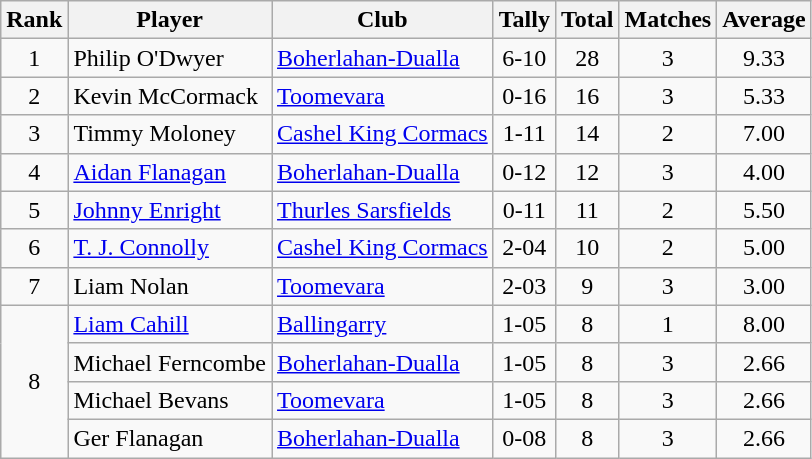<table class="wikitable">
<tr>
<th>Rank</th>
<th>Player</th>
<th>Club</th>
<th>Tally</th>
<th>Total</th>
<th>Matches</th>
<th>Average</th>
</tr>
<tr>
<td rowspan="1" style="text-align:center;">1</td>
<td>Philip O'Dwyer</td>
<td><a href='#'>Boherlahan-Dualla</a></td>
<td align=center>6-10</td>
<td align=center>28</td>
<td align=center>3</td>
<td align=center>9.33</td>
</tr>
<tr>
<td rowspan="1" style="text-align:center;">2</td>
<td>Kevin McCormack</td>
<td><a href='#'>Toomevara</a></td>
<td align=center>0-16</td>
<td align=center>16</td>
<td align=center>3</td>
<td align=center>5.33</td>
</tr>
<tr>
<td rowspan="1" style="text-align:center;">3</td>
<td>Timmy Moloney</td>
<td><a href='#'>Cashel King Cormacs</a></td>
<td align=center>1-11</td>
<td align=center>14</td>
<td align=center>2</td>
<td align=center>7.00</td>
</tr>
<tr>
<td rowspan="1" style="text-align:center;">4</td>
<td><a href='#'>Aidan Flanagan</a></td>
<td><a href='#'>Boherlahan-Dualla</a></td>
<td align=center>0-12</td>
<td align=center>12</td>
<td align=center>3</td>
<td align=center>4.00</td>
</tr>
<tr>
<td rowspan="1" style="text-align:center;">5</td>
<td><a href='#'>Johnny Enright</a></td>
<td><a href='#'>Thurles Sarsfields</a></td>
<td align=center>0-11</td>
<td align=center>11</td>
<td align=center>2</td>
<td align=center>5.50</td>
</tr>
<tr>
<td rowspan="1" style="text-align:center;">6</td>
<td><a href='#'>T. J. Connolly</a></td>
<td><a href='#'>Cashel King Cormacs</a></td>
<td align=center>2-04</td>
<td align=center>10</td>
<td align=center>2</td>
<td align=center>5.00</td>
</tr>
<tr>
<td rowspan="1" style="text-align:center;">7</td>
<td>Liam Nolan</td>
<td><a href='#'>Toomevara</a></td>
<td align=center>2-03</td>
<td align=center>9</td>
<td align=center>3</td>
<td align=center>3.00</td>
</tr>
<tr>
<td rowspan="4" style="text-align:center;">8</td>
<td><a href='#'>Liam Cahill</a></td>
<td><a href='#'>Ballingarry</a></td>
<td align=center>1-05</td>
<td align=center>8</td>
<td align=center>1</td>
<td align=center>8.00</td>
</tr>
<tr>
<td>Michael Ferncombe</td>
<td><a href='#'>Boherlahan-Dualla</a></td>
<td align=center>1-05</td>
<td align=center>8</td>
<td align=center>3</td>
<td align=center>2.66</td>
</tr>
<tr>
<td>Michael Bevans</td>
<td><a href='#'>Toomevara</a></td>
<td align=center>1-05</td>
<td align=center>8</td>
<td align=center>3</td>
<td align=center>2.66</td>
</tr>
<tr>
<td>Ger Flanagan</td>
<td><a href='#'>Boherlahan-Dualla</a></td>
<td align=center>0-08</td>
<td align=center>8</td>
<td align=center>3</td>
<td align=center>2.66</td>
</tr>
</table>
